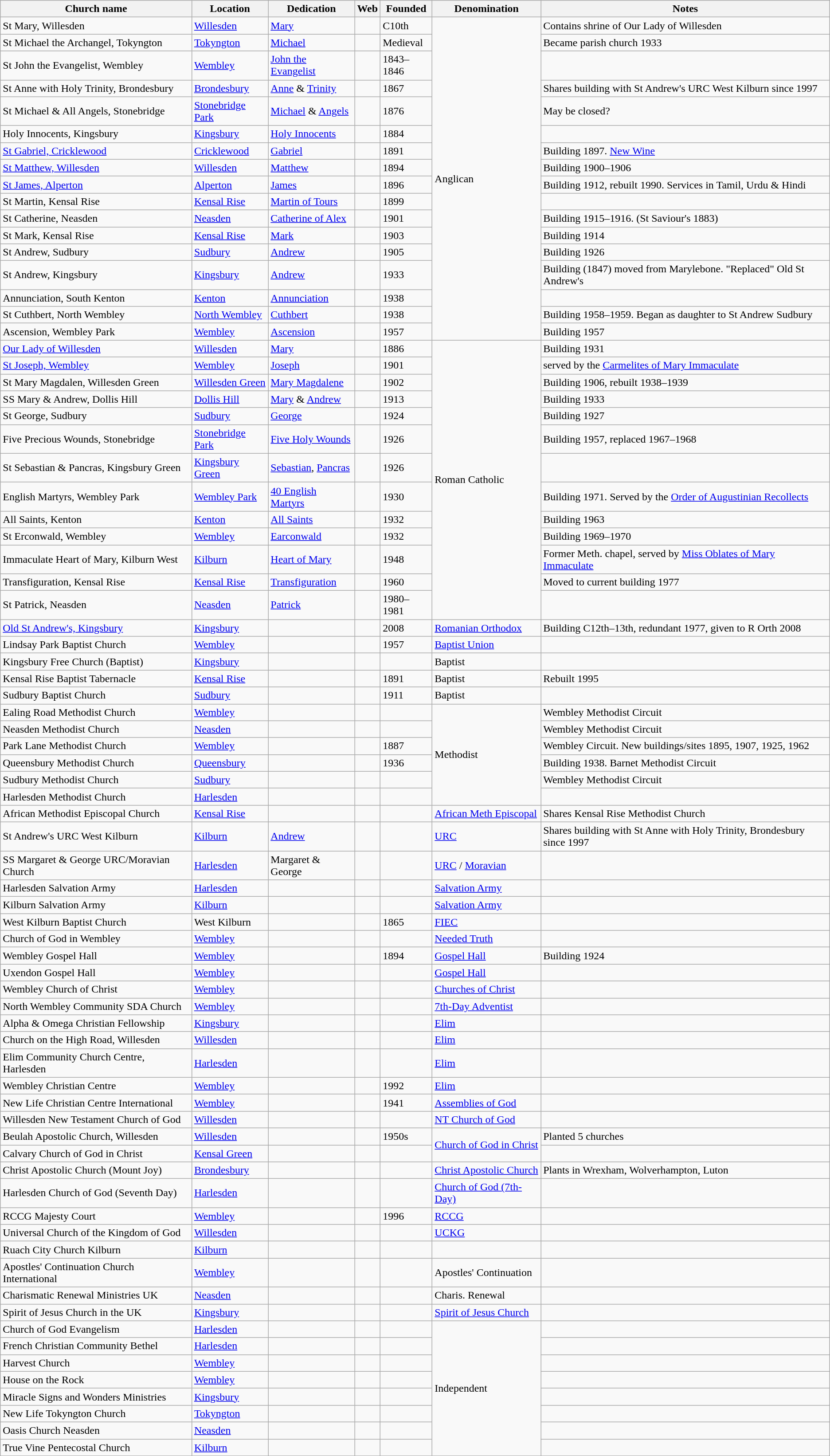<table class="wikitable sortable">
<tr>
<th>Church name</th>
<th>Location</th>
<th>Dedication</th>
<th>Web</th>
<th>Founded</th>
<th>Denomination</th>
<th>Notes</th>
</tr>
<tr>
<td>St Mary, Willesden</td>
<td><a href='#'>Willesden</a></td>
<td><a href='#'>Mary</a></td>
<td></td>
<td>C10th</td>
<td rowspan="17">Anglican</td>
<td>Contains shrine of Our Lady of Willesden</td>
</tr>
<tr>
<td>St Michael the Archangel, Tokyngton</td>
<td><a href='#'>Tokyngton</a></td>
<td><a href='#'>Michael</a></td>
<td></td>
<td>Medieval</td>
<td>Became parish church 1933</td>
</tr>
<tr>
<td>St John the Evangelist, Wembley</td>
<td><a href='#'>Wembley</a></td>
<td><a href='#'>John the Evangelist</a></td>
<td></td>
<td>1843–1846</td>
<td></td>
</tr>
<tr>
<td>St Anne with Holy Trinity, Brondesbury</td>
<td><a href='#'>Brondesbury</a></td>
<td><a href='#'>Anne</a> & <a href='#'>Trinity</a></td>
<td></td>
<td>1867</td>
<td>Shares building with St Andrew's URC West Kilburn since 1997</td>
</tr>
<tr>
<td>St Michael & All Angels, Stonebridge</td>
<td><a href='#'>Stonebridge Park</a></td>
<td><a href='#'>Michael</a> & <a href='#'>Angels</a></td>
<td></td>
<td>1876</td>
<td>May be closed?</td>
</tr>
<tr>
<td>Holy Innocents, Kingsbury</td>
<td><a href='#'>Kingsbury</a></td>
<td><a href='#'>Holy Innocents</a></td>
<td></td>
<td>1884</td>
<td></td>
</tr>
<tr>
<td><a href='#'>St Gabriel, Cricklewood</a></td>
<td><a href='#'>Cricklewood</a></td>
<td><a href='#'>Gabriel</a></td>
<td></td>
<td>1891</td>
<td>Building 1897. <a href='#'>New Wine</a></td>
</tr>
<tr>
<td><a href='#'>St Matthew, Willesden</a></td>
<td><a href='#'>Willesden</a></td>
<td><a href='#'>Matthew</a></td>
<td></td>
<td>1894</td>
<td>Building 1900–1906</td>
</tr>
<tr>
<td><a href='#'>St James, Alperton</a></td>
<td><a href='#'>Alperton</a></td>
<td><a href='#'>James</a></td>
<td></td>
<td>1896</td>
<td>Building 1912, rebuilt 1990. Services in Tamil, Urdu & Hindi</td>
</tr>
<tr>
<td>St Martin, Kensal Rise</td>
<td><a href='#'>Kensal Rise</a></td>
<td><a href='#'>Martin of Tours</a></td>
<td></td>
<td>1899</td>
<td></td>
</tr>
<tr>
<td>St Catherine, Neasden</td>
<td><a href='#'>Neasden</a></td>
<td><a href='#'>Catherine of Alex</a></td>
<td></td>
<td>1901</td>
<td>Building 1915–1916. (St Saviour's 1883)</td>
</tr>
<tr>
<td>St Mark, Kensal Rise</td>
<td><a href='#'>Kensal Rise</a></td>
<td><a href='#'>Mark</a></td>
<td></td>
<td>1903</td>
<td>Building 1914</td>
</tr>
<tr>
<td>St Andrew, Sudbury</td>
<td><a href='#'>Sudbury</a></td>
<td><a href='#'>Andrew</a></td>
<td></td>
<td>1905</td>
<td>Building 1926</td>
</tr>
<tr>
<td>St Andrew, Kingsbury</td>
<td><a href='#'>Kingsbury</a></td>
<td><a href='#'>Andrew</a></td>
<td></td>
<td>1933</td>
<td>Building (1847) moved from Marylebone. "Replaced" Old St Andrew's</td>
</tr>
<tr>
<td>Annunciation, South Kenton</td>
<td><a href='#'>Kenton</a></td>
<td><a href='#'>Annunciation</a></td>
<td></td>
<td>1938</td>
<td></td>
</tr>
<tr>
<td>St Cuthbert, North Wembley</td>
<td><a href='#'>North Wembley</a></td>
<td><a href='#'>Cuthbert</a></td>
<td></td>
<td>1938</td>
<td>Building 1958–1959. Began as daughter to St Andrew Sudbury</td>
</tr>
<tr>
<td>Ascension, Wembley Park</td>
<td><a href='#'>Wembley</a></td>
<td><a href='#'>Ascension</a></td>
<td></td>
<td>1957</td>
<td>Building 1957</td>
</tr>
<tr>
<td><a href='#'>Our Lady of Willesden</a></td>
<td><a href='#'>Willesden</a></td>
<td><a href='#'>Mary</a></td>
<td></td>
<td>1886</td>
<td rowspan="13">Roman Catholic</td>
<td>Building 1931</td>
</tr>
<tr>
<td><a href='#'>St Joseph, Wembley</a></td>
<td><a href='#'>Wembley</a></td>
<td><a href='#'>Joseph</a></td>
<td></td>
<td>1901</td>
<td>served by the <a href='#'>Carmelites of Mary Immaculate</a></td>
</tr>
<tr>
<td>St Mary Magdalen, Willesden Green</td>
<td><a href='#'>Willesden Green</a></td>
<td><a href='#'>Mary Magdalene</a></td>
<td></td>
<td>1902</td>
<td>Building 1906, rebuilt 1938–1939</td>
</tr>
<tr>
<td>SS Mary & Andrew, Dollis Hill</td>
<td><a href='#'>Dollis Hill</a></td>
<td><a href='#'>Mary</a> & <a href='#'>Andrew</a></td>
<td></td>
<td>1913</td>
<td>Building 1933</td>
</tr>
<tr>
<td>St George, Sudbury</td>
<td><a href='#'>Sudbury</a></td>
<td><a href='#'>George</a></td>
<td></td>
<td>1924</td>
<td>Building 1927</td>
</tr>
<tr>
<td>Five Precious Wounds, Stonebridge</td>
<td><a href='#'>Stonebridge Park</a></td>
<td><a href='#'>Five Holy Wounds</a></td>
<td></td>
<td>1926</td>
<td>Building 1957, replaced 1967–1968</td>
</tr>
<tr>
<td>St Sebastian & Pancras, Kingsbury Green</td>
<td><a href='#'>Kingsbury Green</a></td>
<td><a href='#'>Sebastian</a>, <a href='#'>Pancras</a></td>
<td></td>
<td>1926</td>
<td></td>
</tr>
<tr>
<td>English Martyrs, Wembley Park</td>
<td><a href='#'>Wembley Park</a></td>
<td><a href='#'>40 English Martyrs</a></td>
<td></td>
<td>1930</td>
<td>Building 1971. Served by the <a href='#'>Order of Augustinian Recollects</a></td>
</tr>
<tr>
<td>All Saints, Kenton</td>
<td><a href='#'>Kenton</a></td>
<td><a href='#'>All Saints</a></td>
<td></td>
<td>1932</td>
<td>Building 1963</td>
</tr>
<tr>
<td>St Erconwald, Wembley</td>
<td><a href='#'>Wembley</a></td>
<td><a href='#'>Earconwald</a></td>
<td></td>
<td>1932</td>
<td>Building 1969–1970</td>
</tr>
<tr>
<td>Immaculate Heart of Mary, Kilburn West</td>
<td><a href='#'>Kilburn</a></td>
<td><a href='#'>Heart of Mary</a></td>
<td></td>
<td>1948</td>
<td>Former Meth. chapel, served by <a href='#'>Miss Oblates of Mary Immaculate</a></td>
</tr>
<tr>
<td>Transfiguration, Kensal Rise</td>
<td><a href='#'>Kensal Rise</a></td>
<td><a href='#'>Transfiguration</a></td>
<td></td>
<td>1960</td>
<td>Moved to current building 1977</td>
</tr>
<tr>
<td>St Patrick, Neasden</td>
<td><a href='#'>Neasden</a></td>
<td><a href='#'>Patrick</a></td>
<td></td>
<td>1980–1981</td>
<td></td>
</tr>
<tr>
<td><a href='#'>Old St Andrew's, Kingsbury</a></td>
<td><a href='#'>Kingsbury</a></td>
<td></td>
<td></td>
<td>2008</td>
<td><a href='#'>Romanian Orthodox</a></td>
<td>Building C12th–13th, redundant 1977, given to R Orth 2008</td>
</tr>
<tr>
<td>Lindsay Park Baptist Church</td>
<td><a href='#'>Wembley</a></td>
<td></td>
<td></td>
<td>1957</td>
<td><a href='#'>Baptist Union</a></td>
<td></td>
</tr>
<tr>
<td>Kingsbury Free Church (Baptist)</td>
<td><a href='#'>Kingsbury</a></td>
<td></td>
<td></td>
<td></td>
<td>Baptist</td>
<td></td>
</tr>
<tr>
<td>Kensal Rise Baptist Tabernacle</td>
<td><a href='#'>Kensal Rise</a></td>
<td></td>
<td></td>
<td>1891</td>
<td>Baptist</td>
<td>Rebuilt 1995</td>
</tr>
<tr>
<td>Sudbury Baptist Church</td>
<td><a href='#'>Sudbury</a></td>
<td></td>
<td></td>
<td>1911</td>
<td>Baptist</td>
<td></td>
</tr>
<tr>
<td>Ealing Road Methodist Church</td>
<td><a href='#'>Wembley</a></td>
<td></td>
<td></td>
<td></td>
<td rowspan="6">Methodist</td>
<td>Wembley Methodist Circuit</td>
</tr>
<tr>
<td>Neasden Methodist Church</td>
<td><a href='#'>Neasden</a></td>
<td></td>
<td></td>
<td></td>
<td>Wembley Methodist Circuit</td>
</tr>
<tr>
<td>Park Lane Methodist Church</td>
<td><a href='#'>Wembley</a></td>
<td></td>
<td></td>
<td>1887</td>
<td>Wembley Circuit. New buildings/sites 1895, 1907, 1925, 1962</td>
</tr>
<tr>
<td>Queensbury Methodist Church</td>
<td><a href='#'>Queensbury</a></td>
<td></td>
<td></td>
<td>1936</td>
<td>Building 1938. Barnet Methodist Circuit</td>
</tr>
<tr>
<td>Sudbury Methodist Church</td>
<td><a href='#'>Sudbury</a></td>
<td></td>
<td></td>
<td></td>
<td>Wembley Methodist Circuit</td>
</tr>
<tr>
<td>Harlesden Methodist Church</td>
<td><a href='#'>Harlesden</a></td>
<td></td>
<td></td>
<td></td>
<td></td>
</tr>
<tr>
<td>African Methodist Episcopal Church</td>
<td><a href='#'>Kensal Rise</a></td>
<td></td>
<td></td>
<td></td>
<td><a href='#'>African Meth Episcopal</a></td>
<td>Shares Kensal Rise Methodist Church</td>
</tr>
<tr>
<td>St Andrew's URC West Kilburn</td>
<td><a href='#'>Kilburn</a></td>
<td><a href='#'>Andrew</a></td>
<td></td>
<td></td>
<td><a href='#'>URC</a></td>
<td>Shares building with St Anne with Holy Trinity, Brondesbury since 1997</td>
</tr>
<tr>
<td>SS Margaret & George URC/Moravian Church</td>
<td><a href='#'>Harlesden</a></td>
<td>Margaret & George</td>
<td></td>
<td></td>
<td><a href='#'>URC</a> / <a href='#'>Moravian</a></td>
<td></td>
</tr>
<tr>
<td>Harlesden Salvation Army</td>
<td><a href='#'>Harlesden</a></td>
<td></td>
<td></td>
<td></td>
<td><a href='#'>Salvation Army</a></td>
<td></td>
</tr>
<tr>
<td>Kilburn Salvation Army</td>
<td><a href='#'>Kilburn</a></td>
<td></td>
<td></td>
<td></td>
<td><a href='#'>Salvation Army</a></td>
<td></td>
</tr>
<tr>
<td>West Kilburn Baptist Church</td>
<td>West Kilburn</td>
<td></td>
<td></td>
<td>1865</td>
<td><a href='#'>FIEC</a></td>
<td></td>
</tr>
<tr>
<td>Church of God in Wembley</td>
<td><a href='#'>Wembley</a></td>
<td></td>
<td></td>
<td></td>
<td><a href='#'>Needed Truth</a></td>
<td></td>
</tr>
<tr>
<td>Wembley Gospel Hall</td>
<td><a href='#'>Wembley</a></td>
<td></td>
<td></td>
<td>1894</td>
<td><a href='#'>Gospel Hall</a></td>
<td>Building 1924</td>
</tr>
<tr>
<td>Uxendon Gospel Hall</td>
<td><a href='#'>Wembley</a></td>
<td></td>
<td></td>
<td></td>
<td><a href='#'>Gospel Hall</a></td>
<td></td>
</tr>
<tr>
<td>Wembley Church of Christ</td>
<td><a href='#'>Wembley</a></td>
<td></td>
<td></td>
<td></td>
<td><a href='#'>Churches of Christ</a></td>
<td></td>
</tr>
<tr>
<td>North Wembley Community SDA Church</td>
<td><a href='#'>Wembley</a></td>
<td></td>
<td></td>
<td></td>
<td><a href='#'>7th-Day Adventist</a></td>
<td></td>
</tr>
<tr>
<td>Alpha & Omega Christian Fellowship</td>
<td><a href='#'>Kingsbury</a></td>
<td></td>
<td></td>
<td></td>
<td><a href='#'>Elim</a></td>
<td></td>
</tr>
<tr>
<td>Church on the High Road, Willesden</td>
<td><a href='#'>Willesden</a></td>
<td></td>
<td></td>
<td></td>
<td><a href='#'>Elim</a></td>
<td></td>
</tr>
<tr>
<td>Elim Community Church Centre, Harlesden</td>
<td><a href='#'>Harlesden</a></td>
<td></td>
<td></td>
<td></td>
<td><a href='#'>Elim</a></td>
<td></td>
</tr>
<tr>
<td>Wembley Christian Centre</td>
<td><a href='#'>Wembley</a></td>
<td></td>
<td></td>
<td>1992</td>
<td><a href='#'>Elim</a></td>
<td></td>
</tr>
<tr>
<td>New Life Christian Centre International</td>
<td><a href='#'>Wembley</a></td>
<td></td>
<td></td>
<td>1941</td>
<td><a href='#'>Assemblies of God</a></td>
<td></td>
</tr>
<tr>
<td>Willesden New Testament Church of God</td>
<td><a href='#'>Willesden</a></td>
<td></td>
<td></td>
<td></td>
<td><a href='#'>NT Church of God</a></td>
<td></td>
</tr>
<tr>
<td>Beulah Apostolic Church, Willesden</td>
<td><a href='#'>Willesden</a></td>
<td></td>
<td></td>
<td>1950s</td>
<td rowspan="2"><a href='#'>Church of God in Christ</a></td>
<td>Planted 5 churches</td>
</tr>
<tr>
<td>Calvary Church of God in Christ</td>
<td><a href='#'>Kensal Green</a></td>
<td></td>
<td></td>
<td></td>
<td></td>
</tr>
<tr>
<td>Christ Apostolic Church (Mount Joy)</td>
<td><a href='#'>Brondesbury</a></td>
<td></td>
<td></td>
<td></td>
<td><a href='#'>Christ Apostolic Church</a></td>
<td>Plants in Wrexham, Wolverhampton, Luton</td>
</tr>
<tr>
<td>Harlesden Church of God (Seventh Day)</td>
<td><a href='#'>Harlesden</a></td>
<td></td>
<td></td>
<td></td>
<td><a href='#'>Church of God (7th-Day)</a></td>
<td></td>
</tr>
<tr>
<td>RCCG Majesty Court</td>
<td><a href='#'>Wembley</a></td>
<td></td>
<td></td>
<td>1996</td>
<td><a href='#'>RCCG</a></td>
<td></td>
</tr>
<tr>
<td>Universal Church of the Kingdom of God</td>
<td><a href='#'>Willesden</a></td>
<td></td>
<td></td>
<td></td>
<td><a href='#'>UCKG</a></td>
<td></td>
</tr>
<tr>
<td>Ruach City Church Kilburn</td>
<td><a href='#'>Kilburn</a></td>
<td></td>
<td></td>
<td></td>
<td></td>
<td></td>
</tr>
<tr>
<td>Apostles' Continuation Church International</td>
<td><a href='#'>Wembley</a></td>
<td></td>
<td></td>
<td></td>
<td>Apostles' Continuation</td>
<td></td>
</tr>
<tr>
<td>Charismatic Renewal Ministries UK</td>
<td><a href='#'>Neasden</a></td>
<td></td>
<td></td>
<td></td>
<td>Charis. Renewal</td>
<td></td>
</tr>
<tr>
<td>Spirit of Jesus Church in the UK</td>
<td><a href='#'>Kingsbury</a></td>
<td></td>
<td></td>
<td></td>
<td><a href='#'>Spirit of Jesus Church</a></td>
<td></td>
</tr>
<tr>
<td>Church of God Evangelism</td>
<td><a href='#'>Harlesden</a></td>
<td></td>
<td></td>
<td></td>
<td rowspan="8">Independent</td>
<td></td>
</tr>
<tr>
<td>French Christian Community Bethel</td>
<td><a href='#'>Harlesden</a></td>
<td></td>
<td></td>
<td></td>
<td></td>
</tr>
<tr>
<td>Harvest Church</td>
<td><a href='#'>Wembley</a></td>
<td></td>
<td></td>
<td></td>
<td></td>
</tr>
<tr>
<td>House on the Rock</td>
<td><a href='#'>Wembley</a></td>
<td></td>
<td></td>
<td></td>
<td></td>
</tr>
<tr>
<td>Miracle Signs and Wonders Ministries</td>
<td><a href='#'>Kingsbury</a></td>
<td></td>
<td></td>
<td></td>
<td></td>
</tr>
<tr>
<td>New Life Tokyngton Church</td>
<td><a href='#'>Tokyngton</a></td>
<td></td>
<td></td>
<td></td>
<td></td>
</tr>
<tr>
<td>Oasis Church Neasden</td>
<td><a href='#'>Neasden</a></td>
<td></td>
<td></td>
<td></td>
<td></td>
</tr>
<tr>
<td>True Vine Pentecostal Church</td>
<td><a href='#'>Kilburn</a></td>
<td></td>
<td></td>
<td></td>
<td></td>
</tr>
</table>
